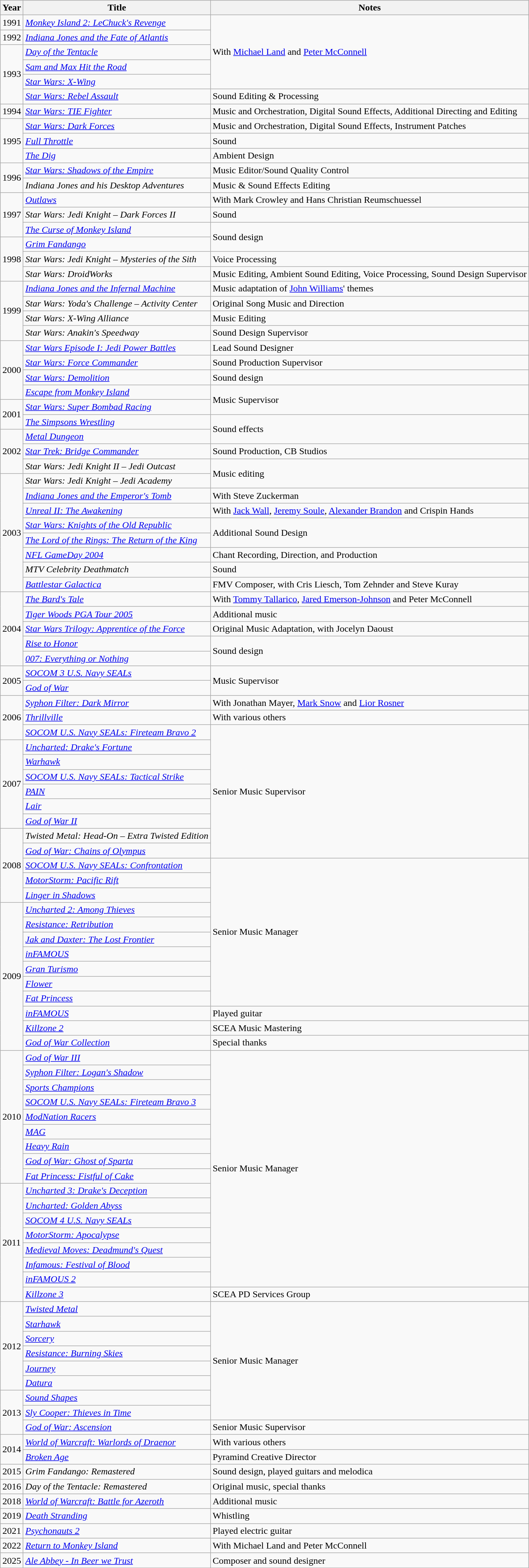<table class="wikitable sortable">
<tr>
<th>Year</th>
<th>Title</th>
<th>Notes</th>
</tr>
<tr>
<td>1991</td>
<td><em><a href='#'>Monkey Island 2: LeChuck's Revenge</a></em></td>
<td rowspan=5>With <a href='#'>Michael Land</a> and <a href='#'>Peter McConnell</a></td>
</tr>
<tr>
<td>1992</td>
<td><em><a href='#'>Indiana Jones and the Fate of Atlantis</a></em></td>
</tr>
<tr>
<td rowspan=4>1993</td>
<td><em><a href='#'>Day of the Tentacle</a></em></td>
</tr>
<tr>
<td><em><a href='#'>Sam and Max Hit the Road</a></em></td>
</tr>
<tr>
<td><em><a href='#'>Star Wars: X-Wing</a></em></td>
</tr>
<tr>
<td><em><a href='#'>Star Wars: Rebel Assault</a></em></td>
<td>Sound Editing & Processing</td>
</tr>
<tr>
<td>1994</td>
<td><em><a href='#'>Star Wars: TIE Fighter</a></em></td>
<td>Music and Orchestration, Digital Sound Effects, Additional Directing and Editing</td>
</tr>
<tr>
<td rowspan=3>1995</td>
<td><em><a href='#'>Star Wars: Dark Forces</a></em></td>
<td>Music and Orchestration, Digital Sound Effects, Instrument Patches</td>
</tr>
<tr>
<td><em><a href='#'>Full Throttle</a></em></td>
<td>Sound</td>
</tr>
<tr>
<td><em><a href='#'>The Dig</a></em></td>
<td>Ambient Design</td>
</tr>
<tr>
<td rowspan=2>1996</td>
<td><em><a href='#'>Star Wars: Shadows of the Empire</a></em></td>
<td>Music Editor/Sound Quality Control</td>
</tr>
<tr>
<td><em>Indiana Jones and his Desktop Adventures</em></td>
<td>Music & Sound Effects Editing</td>
</tr>
<tr>
<td rowspan=3>1997</td>
<td><em><a href='#'>Outlaws</a></em></td>
<td>With Mark Crowley and Hans Christian Reumschuessel</td>
</tr>
<tr>
<td><em>Star Wars: Jedi Knight – Dark Forces II</em></td>
<td>Sound</td>
</tr>
<tr>
<td><em><a href='#'>The Curse of Monkey Island</a></em></td>
<td rowspan=2>Sound design</td>
</tr>
<tr>
<td rowspan=3>1998</td>
<td><em><a href='#'>Grim Fandango</a></em></td>
</tr>
<tr>
<td><em>Star Wars: Jedi Knight – Mysteries of the Sith</em></td>
<td>Voice Processing</td>
</tr>
<tr>
<td><em>Star Wars: DroidWorks</em></td>
<td>Music Editing, Ambient Sound Editing, Voice Processing, Sound Design Supervisor</td>
</tr>
<tr>
<td rowspan=4>1999</td>
<td><em><a href='#'>Indiana Jones and the Infernal Machine</a></em></td>
<td>Music adaptation of <a href='#'>John Williams</a>' themes</td>
</tr>
<tr>
<td><em>Star Wars: Yoda's Challenge – Activity Center</em></td>
<td>Original Song Music and Direction</td>
</tr>
<tr>
<td><em>Star Wars: X-Wing Alliance</em></td>
<td>Music Editing</td>
</tr>
<tr>
<td><em>Star Wars: Anakin's Speedway</em></td>
<td>Sound Design Supervisor</td>
</tr>
<tr>
<td rowspan=4>2000</td>
<td><em><a href='#'>Star Wars Episode I: Jedi Power Battles</a></em></td>
<td>Lead Sound Designer</td>
</tr>
<tr>
<td><em><a href='#'>Star Wars: Force Commander</a></em></td>
<td>Sound Production Supervisor</td>
</tr>
<tr>
<td><em><a href='#'>Star Wars: Demolition</a></em></td>
<td>Sound design</td>
</tr>
<tr>
<td><em><a href='#'>Escape from Monkey Island</a></em></td>
<td rowspan="2">Music Supervisor</td>
</tr>
<tr>
<td rowspan=2>2001</td>
<td><em><a href='#'>Star Wars: Super Bombad Racing</a></em></td>
</tr>
<tr>
<td><em><a href='#'>The Simpsons Wrestling</a></em></td>
<td rowspan="2">Sound effects</td>
</tr>
<tr>
<td rowspan=3>2002</td>
<td><em><a href='#'>Metal Dungeon</a></em></td>
</tr>
<tr>
<td><em><a href='#'>Star Trek: Bridge Commander</a></em></td>
<td>Sound Production, CB Studios</td>
</tr>
<tr>
<td><em>Star Wars: Jedi Knight II – Jedi Outcast</em></td>
<td rowspan="2">Music editing</td>
</tr>
<tr>
<td rowspan=8>2003</td>
<td><em>Star Wars: Jedi Knight – Jedi Academy</em></td>
</tr>
<tr>
<td><em><a href='#'>Indiana Jones and the Emperor's Tomb</a></em></td>
<td>With Steve Zuckerman</td>
</tr>
<tr>
<td><em><a href='#'>Unreal II: The Awakening</a></em></td>
<td>With <a href='#'>Jack Wall</a>, <a href='#'>Jeremy Soule</a>, <a href='#'>Alexander Brandon</a> and Crispin Hands</td>
</tr>
<tr>
<td><em><a href='#'>Star Wars: Knights of the Old Republic</a></em></td>
<td rowspan="2">Additional Sound Design</td>
</tr>
<tr>
<td><em><a href='#'>The Lord of the Rings: The Return of the King</a></em></td>
</tr>
<tr>
<td><em><a href='#'>NFL GameDay 2004</a></em></td>
<td>Chant Recording, Direction, and Production</td>
</tr>
<tr>
<td><em>MTV Celebrity Deathmatch</em></td>
<td>Sound</td>
</tr>
<tr>
<td><em><a href='#'>Battlestar Galactica</a></em></td>
<td>FMV Composer, with Cris Liesch, Tom Zehnder and Steve Kuray</td>
</tr>
<tr>
<td rowspan=5>2004</td>
<td><em><a href='#'>The Bard's Tale</a></em></td>
<td>With <a href='#'>Tommy Tallarico</a>, <a href='#'>Jared Emerson-Johnson</a> and Peter McConnell</td>
</tr>
<tr>
<td><em><a href='#'>Tiger Woods PGA Tour 2005</a></em></td>
<td>Additional music</td>
</tr>
<tr>
<td><em><a href='#'>Star Wars Trilogy: Apprentice of the Force</a></em></td>
<td>Original Music Adaptation, with Jocelyn Daoust</td>
</tr>
<tr>
<td><em><a href='#'>Rise to Honor</a></em></td>
<td rowspan=2>Sound design</td>
</tr>
<tr>
<td><em><a href='#'>007: Everything or Nothing</a></em></td>
</tr>
<tr>
<td rowspan=2>2005</td>
<td><em><a href='#'>SOCOM 3 U.S. Navy SEALs</a></em></td>
<td rowspan ="2">Music Supervisor</td>
</tr>
<tr>
<td><em><a href='#'>God of War</a></em></td>
</tr>
<tr>
<td rowspan=3>2006</td>
<td><em><a href='#'>Syphon Filter: Dark Mirror</a></em></td>
<td>With Jonathan Mayer, <a href='#'>Mark Snow</a> and <a href='#'>Lior Rosner</a></td>
</tr>
<tr>
<td><em><a href='#'>Thrillville</a></em></td>
<td>With various others</td>
</tr>
<tr>
<td><em><a href='#'>SOCOM U.S. Navy SEALs: Fireteam Bravo 2</a></em></td>
<td rowspan=9>Senior Music Supervisor</td>
</tr>
<tr>
<td rowspan=6>2007</td>
<td><em><a href='#'>Uncharted: Drake's Fortune</a></em></td>
</tr>
<tr>
<td><em><a href='#'>Warhawk</a></em></td>
</tr>
<tr>
<td><em><a href='#'>SOCOM U.S. Navy SEALs: Tactical Strike</a></em></td>
</tr>
<tr>
<td><em><a href='#'>PAIN</a></em></td>
</tr>
<tr>
<td><em><a href='#'>Lair</a></em></td>
</tr>
<tr>
<td><em><a href='#'>God of War II</a></em></td>
</tr>
<tr>
<td rowspan=5>2008</td>
<td><em>Twisted Metal: Head-On – Extra Twisted Edition</em></td>
</tr>
<tr>
<td><em><a href='#'>God of War: Chains of Olympus</a></em></td>
</tr>
<tr>
<td><em><a href='#'>SOCOM U.S. Navy SEALs: Confrontation</a></em></td>
<td rowspan=10>Senior Music Manager</td>
</tr>
<tr>
<td><em><a href='#'>MotorStorm: Pacific Rift</a></em></td>
</tr>
<tr>
<td><em><a href='#'>Linger in Shadows</a></em></td>
</tr>
<tr>
<td rowspan=10>2009</td>
<td><em><a href='#'>Uncharted 2: Among Thieves</a></em></td>
</tr>
<tr>
<td><em><a href='#'>Resistance: Retribution</a></em></td>
</tr>
<tr>
<td><em><a href='#'>Jak and Daxter: The Lost Frontier</a></em></td>
</tr>
<tr>
<td><em><a href='#'>inFAMOUS</a></em></td>
</tr>
<tr>
<td><em><a href='#'>Gran Turismo</a></em></td>
</tr>
<tr>
<td><em><a href='#'>Flower</a></em></td>
</tr>
<tr>
<td><em><a href='#'>Fat Princess</a></em></td>
</tr>
<tr>
<td><em><a href='#'>inFAMOUS</a></em></td>
<td>Played guitar</td>
</tr>
<tr>
<td><em><a href='#'>Killzone 2</a></em></td>
<td>SCEA Music Mastering</td>
</tr>
<tr>
<td><em><a href='#'>God of War Collection</a></em></td>
<td>Special thanks</td>
</tr>
<tr>
<td rowspan=9>2010</td>
<td><em><a href='#'>God of War III</a></em></td>
<td rowspan=16>Senior Music Manager</td>
</tr>
<tr>
<td><em><a href='#'>Syphon Filter: Logan's Shadow</a></em></td>
</tr>
<tr>
<td><em><a href='#'>Sports Champions</a></em></td>
</tr>
<tr>
<td><em><a href='#'>SOCOM U.S. Navy SEALs: Fireteam Bravo 3</a></em></td>
</tr>
<tr>
<td><em><a href='#'>ModNation Racers</a></em></td>
</tr>
<tr>
<td><em><a href='#'>MAG</a></em></td>
</tr>
<tr>
<td><em><a href='#'>Heavy Rain</a></em></td>
</tr>
<tr>
<td><em><a href='#'>God of War: Ghost of Sparta</a></em></td>
</tr>
<tr>
<td><em><a href='#'>Fat Princess: Fistful of Cake</a></em></td>
</tr>
<tr>
<td rowspan=8>2011</td>
<td><em><a href='#'>Uncharted 3: Drake's Deception</a></em></td>
</tr>
<tr>
<td><em><a href='#'>Uncharted: Golden Abyss</a></em></td>
</tr>
<tr>
<td><em><a href='#'>SOCOM 4 U.S. Navy SEALs</a></em></td>
</tr>
<tr>
<td><em><a href='#'>MotorStorm: Apocalypse</a></em></td>
</tr>
<tr>
<td><em><a href='#'>Medieval Moves: Deadmund's Quest</a></em></td>
</tr>
<tr>
<td><em><a href='#'>Infamous: Festival of Blood</a></em></td>
</tr>
<tr>
<td><em><a href='#'>inFAMOUS 2</a></em></td>
</tr>
<tr>
<td><em><a href='#'>Killzone 3</a></em></td>
<td>SCEA PD Services Group</td>
</tr>
<tr>
<td rowspan=6>2012</td>
<td><em><a href='#'>Twisted Metal</a></em></td>
<td rowspan=8>Senior Music Manager</td>
</tr>
<tr>
<td><em><a href='#'>Starhawk</a></em></td>
</tr>
<tr>
<td><em><a href='#'>Sorcery</a></em></td>
</tr>
<tr>
<td><em><a href='#'>Resistance: Burning Skies</a></em></td>
</tr>
<tr>
<td><em><a href='#'>Journey</a></em></td>
</tr>
<tr>
<td><em><a href='#'>Datura</a></em></td>
</tr>
<tr>
<td rowspan=3>2013</td>
<td><em><a href='#'>Sound Shapes</a></em></td>
</tr>
<tr>
<td><em><a href='#'>Sly Cooper: Thieves in Time</a></em></td>
</tr>
<tr>
<td><em><a href='#'>God of War: Ascension</a></em></td>
<td>Senior Music Supervisor</td>
</tr>
<tr>
<td rowspan=2>2014</td>
<td><em><a href='#'>World of Warcraft: Warlords of Draenor</a></em></td>
<td>With various others</td>
</tr>
<tr>
<td><em><a href='#'>Broken Age</a></em></td>
<td>Pyramind Creative Director</td>
</tr>
<tr>
<td>2015</td>
<td><em>Grim Fandango: Remastered</em></td>
<td>Sound design, played guitars and melodica</td>
</tr>
<tr>
<td>2016</td>
<td><em>Day of the Tentacle: Remastered</em></td>
<td>Original music, special thanks</td>
</tr>
<tr>
<td>2018</td>
<td><em><a href='#'>World of Warcraft: Battle for Azeroth</a></em></td>
<td>Additional music</td>
</tr>
<tr>
<td>2019</td>
<td><em><a href='#'>Death Stranding</a></em></td>
<td>Whistling</td>
</tr>
<tr>
<td>2021</td>
<td><em><a href='#'>Psychonauts 2</a></em></td>
<td>Played electric guitar</td>
</tr>
<tr>
<td>2022</td>
<td><em><a href='#'>Return to Monkey Island</a></em></td>
<td>With Michael Land and Peter McConnell</td>
</tr>
<tr>
<td>2025</td>
<td><em><a href='#'>Ale Abbey - In Beer we Trust</a></em></td>
<td>Composer and sound designer</td>
</tr>
</table>
